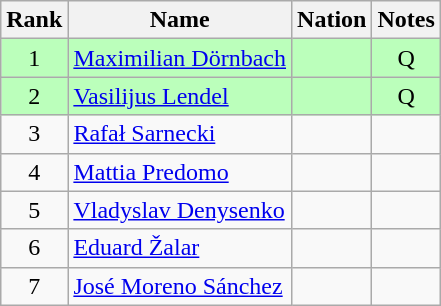<table class="wikitable sortable" style="text-align:center">
<tr>
<th>Rank</th>
<th>Name</th>
<th>Nation</th>
<th>Notes</th>
</tr>
<tr bgcolor=bbffbb>
<td>1</td>
<td align=left><a href='#'>Maximilian Dörnbach</a></td>
<td align=left></td>
<td>Q</td>
</tr>
<tr bgcolor=bbffbb>
<td>2</td>
<td align=left><a href='#'>Vasilijus Lendel</a></td>
<td align=left></td>
<td>Q</td>
</tr>
<tr>
<td>3</td>
<td align=left><a href='#'>Rafał Sarnecki</a></td>
<td align=left></td>
<td></td>
</tr>
<tr>
<td>4</td>
<td align=left><a href='#'>Mattia Predomo</a></td>
<td align=left></td>
<td></td>
</tr>
<tr>
<td>5</td>
<td align=left><a href='#'>Vladyslav Denysenko</a></td>
<td align=left></td>
<td></td>
</tr>
<tr>
<td>6</td>
<td align=left><a href='#'>Eduard Žalar</a></td>
<td align=left></td>
<td></td>
</tr>
<tr>
<td>7</td>
<td align=left><a href='#'>José Moreno Sánchez</a></td>
<td align=left></td>
<td></td>
</tr>
</table>
